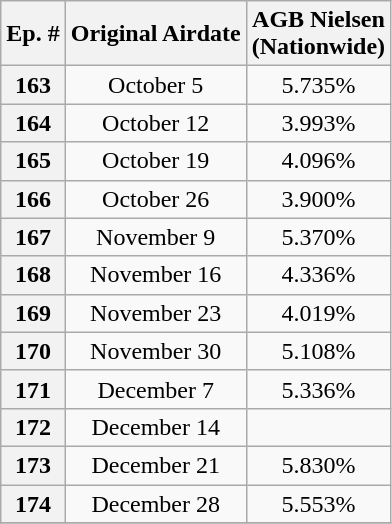<table class=wikitable style=text-align:center>
<tr>
<th>Ep. #</th>
<th>Original Airdate</th>
<th>AGB Nielsen<br>(Nationwide)<br></th>
</tr>
<tr>
<th>163</th>
<td>October 5</td>
<td>5.735%</td>
</tr>
<tr>
<th>164</th>
<td>October 12</td>
<td>3.993%</td>
</tr>
<tr>
<th>165</th>
<td>October 19</td>
<td>4.096%</td>
</tr>
<tr>
<th>166</th>
<td>October 26</td>
<td>3.900%</td>
</tr>
<tr>
<th>167</th>
<td>November 9</td>
<td>5.370%</td>
</tr>
<tr>
<th>168</th>
<td>November 16</td>
<td>4.336%</td>
</tr>
<tr>
<th>169</th>
<td>November 23</td>
<td>4.019%</td>
</tr>
<tr>
<th>170</th>
<td>November 30</td>
<td>5.108%</td>
</tr>
<tr>
<th>171</th>
<td>December 7</td>
<td>5.336%</td>
</tr>
<tr>
<th>172</th>
<td>December 14</td>
<td></td>
</tr>
<tr>
<th>173</th>
<td>December 21</td>
<td>5.830%</td>
</tr>
<tr>
<th>174</th>
<td>December 28</td>
<td>5.553%</td>
</tr>
<tr>
</tr>
</table>
